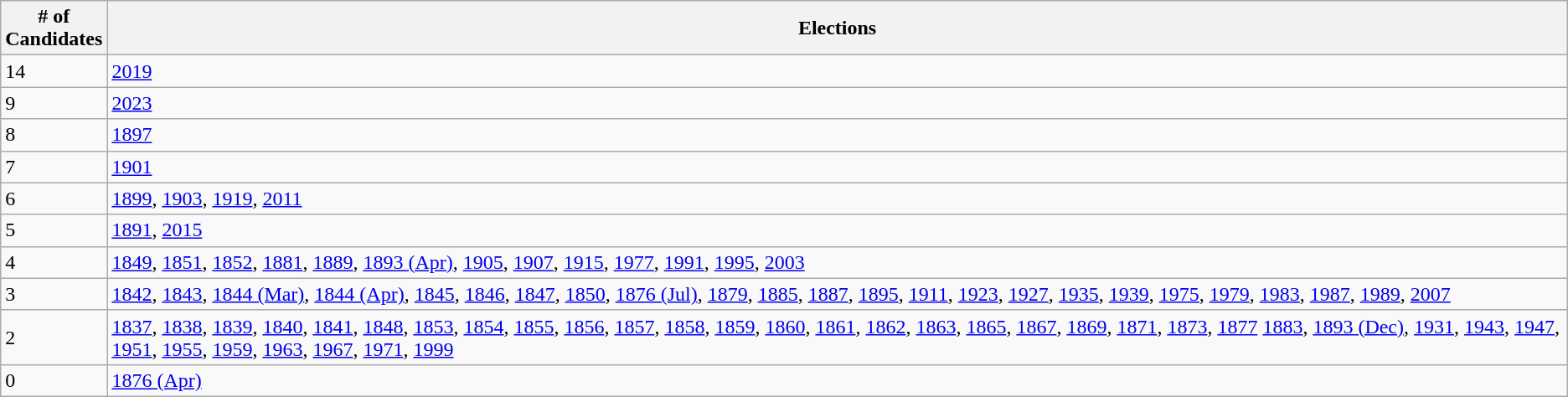<table class="wikitable sortable" style="text-align: left;">
<tr>
<th># of<br>Candidates</th>
<th>Elections</th>
</tr>
<tr>
<td>14</td>
<td><a href='#'>2019</a></td>
</tr>
<tr>
<td>9</td>
<td><a href='#'>2023</a></td>
</tr>
<tr>
<td>8</td>
<td><a href='#'>1897</a></td>
</tr>
<tr>
<td>7</td>
<td><a href='#'>1901</a></td>
</tr>
<tr>
<td>6</td>
<td><a href='#'>1899</a>, <a href='#'>1903</a>, <a href='#'>1919</a>, <a href='#'>2011</a></td>
</tr>
<tr>
<td>5</td>
<td><a href='#'>1891</a>, <a href='#'>2015</a></td>
</tr>
<tr>
<td>4</td>
<td><a href='#'>1849</a>, <a href='#'>1851</a>, <a href='#'>1852</a>, <a href='#'>1881</a>, <a href='#'>1889</a>, <a href='#'>1893 (Apr)</a>, <a href='#'>1905</a>, <a href='#'>1907</a>, <a href='#'>1915</a>, <a href='#'>1977</a>, <a href='#'>1991</a>, <a href='#'>1995</a>, <a href='#'>2003</a></td>
</tr>
<tr>
<td>3</td>
<td><a href='#'>1842</a>, <a href='#'>1843</a>, <a href='#'>1844 (Mar)</a>, <a href='#'>1844 (Apr)</a>, <a href='#'>1845</a>, <a href='#'>1846</a>, <a href='#'>1847</a>, <a href='#'>1850</a>, <a href='#'>1876 (Jul)</a>, <a href='#'>1879</a>, <a href='#'>1885</a>, <a href='#'>1887</a>, <a href='#'>1895</a>, <a href='#'>1911</a>, <a href='#'>1923</a>, <a href='#'>1927</a>, <a href='#'>1935</a>, <a href='#'>1939</a>, <a href='#'>1975</a>, <a href='#'>1979</a>, <a href='#'>1983</a>, <a href='#'>1987</a>, <a href='#'>1989</a>, <a href='#'>2007</a></td>
</tr>
<tr>
<td>2</td>
<td><a href='#'>1837</a>, <a href='#'>1838</a>, <a href='#'>1839</a>, <a href='#'>1840</a>, <a href='#'>1841</a>, <a href='#'>1848</a>, <a href='#'>1853</a>, <a href='#'>1854</a>, <a href='#'>1855</a>, <a href='#'>1856</a>, <a href='#'>1857</a>, <a href='#'>1858</a>, <a href='#'>1859</a>, <a href='#'>1860</a>, <a href='#'>1861</a>, <a href='#'>1862</a>, <a href='#'>1863</a>, <a href='#'>1865</a>, <a href='#'>1867</a>, <a href='#'>1869</a>, <a href='#'>1871</a>, <a href='#'>1873</a>, <a href='#'>1877</a> <a href='#'>1883</a>, <a href='#'>1893 (Dec)</a>, <a href='#'>1931</a>, <a href='#'>1943</a>, <a href='#'>1947</a>, <a href='#'>1951</a>, <a href='#'>1955</a>, <a href='#'>1959</a>, <a href='#'>1963</a>, <a href='#'>1967</a>, <a href='#'>1971</a>, <a href='#'>1999</a></td>
</tr>
<tr>
<td>0</td>
<td><a href='#'>1876 (Apr)</a></td>
</tr>
</table>
